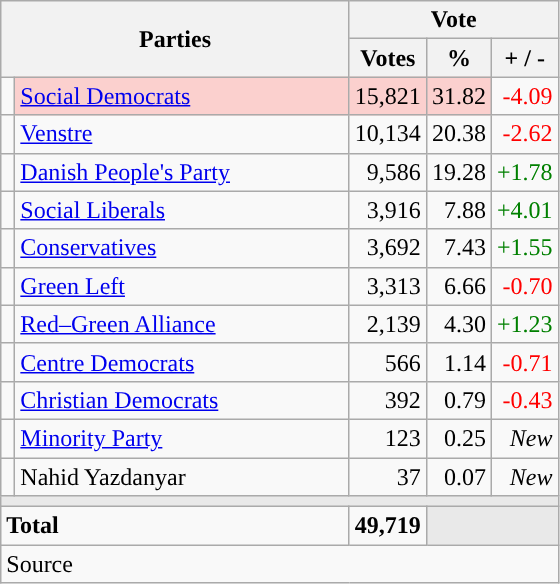<table class="wikitable" style="text-align:right;">
<tr>
<th style="text-align:centre;" rowspan="2" colspan="2" width="225">Parties</th>
<th colspan="3">Vote</th>
</tr>
<tr>
<th width="15">Votes</th>
<th width="15">%</th>
<th width="15">+ / -</th>
</tr>
<tr>
<td width="2" style="color:inherit;background:"></td>
<td bgcolor=#fbd0ce  align="left"><a href='#'>Social Democrats</a></td>
<td bgcolor=#fbd0ce>15,821</td>
<td bgcolor=#fbd0ce>31.82</td>
<td style=color:red;>-4.09</td>
</tr>
<tr>
<td width="2" style="color:inherit;background:"></td>
<td align="left"><a href='#'>Venstre</a></td>
<td>10,134</td>
<td>20.38</td>
<td style=color:red;>-2.62</td>
</tr>
<tr>
<td width="2" style="color:inherit;background:"></td>
<td align="left"><a href='#'>Danish People's Party</a></td>
<td>9,586</td>
<td>19.28</td>
<td style=color:green;>+1.78</td>
</tr>
<tr>
<td width="2" style="color:inherit;background:"></td>
<td align="left"><a href='#'>Social Liberals</a></td>
<td>3,916</td>
<td>7.88</td>
<td style=color:green;>+4.01</td>
</tr>
<tr>
<td width="2" style="color:inherit;background:"></td>
<td align="left"><a href='#'>Conservatives</a></td>
<td>3,692</td>
<td>7.43</td>
<td style=color:green;>+1.55</td>
</tr>
<tr>
<td width="2" style="color:inherit;background:"></td>
<td align="left"><a href='#'>Green Left</a></td>
<td>3,313</td>
<td>6.66</td>
<td style=color:red;>-0.70</td>
</tr>
<tr>
<td width="2" style="color:inherit;background:"></td>
<td align="left"><a href='#'>Red–Green Alliance</a></td>
<td>2,139</td>
<td>4.30</td>
<td style=color:green;>+1.23</td>
</tr>
<tr>
<td width="2" style="color:inherit;background:"></td>
<td align="left"><a href='#'>Centre Democrats</a></td>
<td>566</td>
<td>1.14</td>
<td style=color:red;>-0.71</td>
</tr>
<tr>
<td width="2" style="color:inherit;background:"></td>
<td align="left"><a href='#'>Christian Democrats</a></td>
<td>392</td>
<td>0.79</td>
<td style=color:red;>-0.43</td>
</tr>
<tr>
<td width="2" style="color:inherit;background:"></td>
<td align="left"><a href='#'>Minority Party</a></td>
<td>123</td>
<td>0.25</td>
<td><em>New</em></td>
</tr>
<tr>
<td width="2" style="color:inherit;background:"></td>
<td align="left">Nahid Yazdanyar</td>
<td>37</td>
<td>0.07</td>
<td><em>New</em></td>
</tr>
<tr>
<td colspan="7" bgcolor="#E9E9E9"></td>
</tr>
<tr>
<td align="left" colspan="2"><strong>Total</strong></td>
<td><strong>49,719</strong></td>
<td bgcolor="#E9E9E9" colspan="2"></td>
</tr>
<tr>
<td align="left" colspan="6">Source</td>
</tr>
</table>
